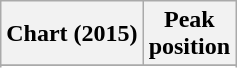<table class="wikitable sortable">
<tr>
<th>Chart (2015)</th>
<th>Peak<br>position</th>
</tr>
<tr>
</tr>
<tr>
</tr>
<tr>
</tr>
<tr>
</tr>
<tr>
</tr>
</table>
